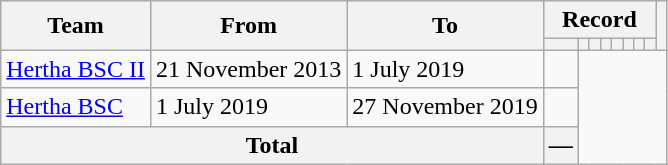<table class=wikitable style="text-align: center">
<tr>
<th rowspan=2>Team</th>
<th rowspan=2>From</th>
<th rowspan=2>To</th>
<th colspan=8>Record</th>
<th rowspan=2></th>
</tr>
<tr>
<th></th>
<th></th>
<th></th>
<th></th>
<th></th>
<th></th>
<th></th>
<th></th>
</tr>
<tr>
<td align=left><a href='#'>Hertha BSC II</a></td>
<td align=left>21 November 2013</td>
<td align=left>1 July 2019<br></td>
<td></td>
</tr>
<tr>
<td align=left><a href='#'>Hertha BSC</a></td>
<td align=left>1 July 2019</td>
<td align=left>27 November 2019<br></td>
<td></td>
</tr>
<tr>
<th colspan=3>Total<br></th>
<th>—</th>
</tr>
</table>
